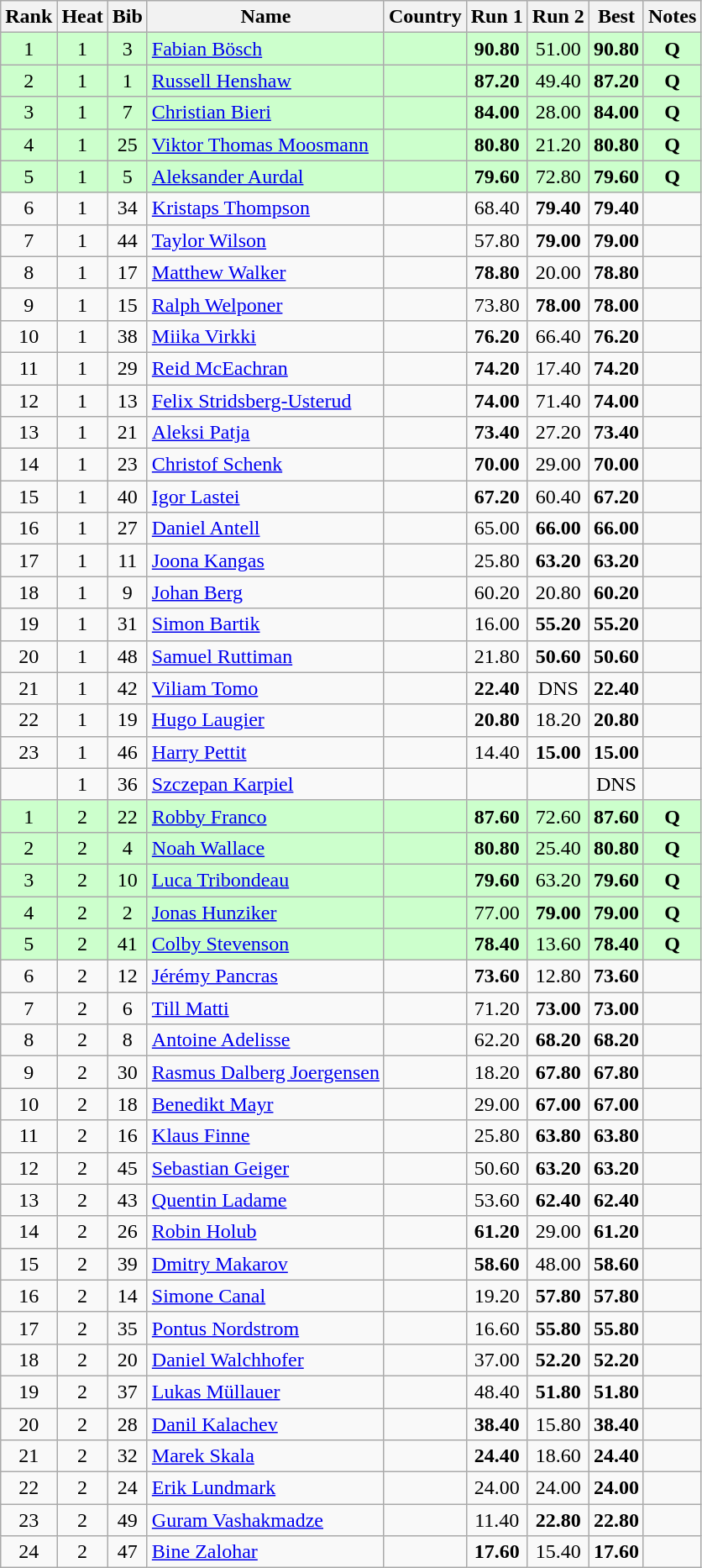<table class="wikitable sortable" style="text-align:center">
<tr>
<th>Rank</th>
<th>Heat</th>
<th>Bib</th>
<th>Name</th>
<th>Country</th>
<th>Run 1</th>
<th>Run 2</th>
<th>Best</th>
<th>Notes</th>
</tr>
<tr bgcolor="#ccffcc">
<td>1</td>
<td>1</td>
<td>3</td>
<td align=left><a href='#'>Fabian Bösch</a></td>
<td align=left></td>
<td><strong>90.80</strong></td>
<td>51.00</td>
<td><strong>90.80</strong></td>
<td><strong>Q</strong></td>
</tr>
<tr bgcolor="#ccffcc">
<td>2</td>
<td>1</td>
<td>1</td>
<td align=left><a href='#'>Russell Henshaw</a></td>
<td align=left></td>
<td><strong>87.20</strong></td>
<td>49.40</td>
<td><strong>87.20</strong></td>
<td><strong>Q</strong></td>
</tr>
<tr bgcolor="#ccffcc">
<td>3</td>
<td>1</td>
<td>7</td>
<td align=left><a href='#'>Christian Bieri</a></td>
<td align=left></td>
<td><strong>84.00</strong></td>
<td>28.00</td>
<td><strong>84.00</strong></td>
<td><strong>Q</strong></td>
</tr>
<tr bgcolor="#ccffcc">
<td>4</td>
<td>1</td>
<td>25</td>
<td align=left><a href='#'>Viktor Thomas Moosmann</a></td>
<td align=left></td>
<td><strong>80.80</strong></td>
<td>21.20</td>
<td><strong>80.80</strong></td>
<td><strong>Q</strong></td>
</tr>
<tr bgcolor="#ccffcc">
<td>5</td>
<td>1</td>
<td>5</td>
<td align=left><a href='#'>Aleksander Aurdal</a></td>
<td align=left></td>
<td><strong>79.60</strong></td>
<td>72.80</td>
<td><strong>79.60</strong></td>
<td><strong>Q</strong></td>
</tr>
<tr>
<td>6</td>
<td>1</td>
<td>34</td>
<td align=left><a href='#'>Kristaps Thompson</a></td>
<td align=left></td>
<td>68.40</td>
<td><strong>79.40</strong></td>
<td><strong>79.40</strong></td>
<td></td>
</tr>
<tr>
<td>7</td>
<td>1</td>
<td>44</td>
<td align=left><a href='#'>Taylor Wilson</a></td>
<td align=left></td>
<td>57.80</td>
<td><strong>79.00</strong></td>
<td><strong>79.00</strong></td>
<td></td>
</tr>
<tr>
<td>8</td>
<td>1</td>
<td>17</td>
<td align=left><a href='#'>Matthew Walker</a></td>
<td align=left></td>
<td><strong>78.80</strong></td>
<td>20.00</td>
<td><strong>78.80</strong></td>
<td></td>
</tr>
<tr>
<td>9</td>
<td>1</td>
<td>15</td>
<td align=left><a href='#'>Ralph Welponer</a></td>
<td align=left></td>
<td>73.80</td>
<td><strong>78.00</strong></td>
<td><strong>78.00</strong></td>
<td></td>
</tr>
<tr>
<td>10</td>
<td>1</td>
<td>38</td>
<td align=left><a href='#'>Miika Virkki</a></td>
<td align=left></td>
<td><strong>76.20</strong></td>
<td>66.40</td>
<td><strong>76.20</strong></td>
<td></td>
</tr>
<tr>
<td>11</td>
<td>1</td>
<td>29</td>
<td align=left><a href='#'>Reid McEachran</a></td>
<td align=left></td>
<td><strong>74.20</strong></td>
<td>17.40</td>
<td><strong>74.20</strong></td>
<td></td>
</tr>
<tr>
<td>12</td>
<td>1</td>
<td>13</td>
<td align=left><a href='#'>Felix Stridsberg-Usterud</a></td>
<td align=left></td>
<td><strong>74.00</strong></td>
<td>71.40</td>
<td><strong>74.00</strong></td>
<td></td>
</tr>
<tr>
<td>13</td>
<td>1</td>
<td>21</td>
<td align=left><a href='#'>Aleksi Patja</a></td>
<td align=left></td>
<td><strong>73.40</strong></td>
<td>27.20</td>
<td><strong>73.40</strong></td>
<td></td>
</tr>
<tr>
<td>14</td>
<td>1</td>
<td>23</td>
<td align=left><a href='#'>Christof Schenk</a></td>
<td align=left></td>
<td><strong>70.00</strong></td>
<td>29.00</td>
<td><strong>70.00</strong></td>
<td></td>
</tr>
<tr>
<td>15</td>
<td>1</td>
<td>40</td>
<td align=left><a href='#'>Igor Lastei</a></td>
<td align=left></td>
<td><strong>67.20</strong></td>
<td>60.40</td>
<td><strong>67.20</strong></td>
<td></td>
</tr>
<tr>
<td>16</td>
<td>1</td>
<td>27</td>
<td align=left><a href='#'>Daniel Antell</a></td>
<td align=left></td>
<td>65.00</td>
<td><strong>66.00</strong></td>
<td><strong>66.00</strong></td>
<td></td>
</tr>
<tr>
<td>17</td>
<td>1</td>
<td>11</td>
<td align=left><a href='#'>Joona Kangas</a></td>
<td align=left></td>
<td>25.80</td>
<td><strong>63.20</strong></td>
<td><strong>63.20</strong></td>
<td></td>
</tr>
<tr>
<td>18</td>
<td>1</td>
<td>9</td>
<td align=left><a href='#'>Johan Berg</a></td>
<td align=left></td>
<td>60.20</td>
<td>20.80</td>
<td><strong>60.20</strong></td>
<td></td>
</tr>
<tr>
<td>19</td>
<td>1</td>
<td>31</td>
<td align=left><a href='#'>Simon Bartik</a></td>
<td align=left></td>
<td>16.00</td>
<td><strong>55.20</strong></td>
<td><strong>55.20</strong></td>
<td></td>
</tr>
<tr>
<td>20</td>
<td>1</td>
<td>48</td>
<td align=left><a href='#'>Samuel Ruttiman</a></td>
<td align=left></td>
<td>21.80</td>
<td><strong>50.60</strong></td>
<td><strong>50.60</strong></td>
<td></td>
</tr>
<tr>
<td>21</td>
<td>1</td>
<td>42</td>
<td align=left><a href='#'>Viliam Tomo</a></td>
<td align=left></td>
<td><strong>22.40</strong></td>
<td>DNS</td>
<td><strong>22.40</strong></td>
<td></td>
</tr>
<tr>
<td>22</td>
<td>1</td>
<td>19</td>
<td align=left><a href='#'>Hugo Laugier</a></td>
<td align=left></td>
<td><strong>20.80</strong></td>
<td>18.20</td>
<td><strong>20.80</strong></td>
<td></td>
</tr>
<tr>
<td>23</td>
<td>1</td>
<td>46</td>
<td align=left><a href='#'>Harry Pettit</a></td>
<td align=left></td>
<td>14.40</td>
<td><strong>15.00</strong></td>
<td><strong>15.00</strong></td>
<td></td>
</tr>
<tr>
<td></td>
<td>1</td>
<td>36</td>
<td align=left><a href='#'>Szczepan Karpiel</a></td>
<td align=left></td>
<td></td>
<td></td>
<td>DNS</td>
<td></td>
</tr>
<tr bgcolor="#ccffcc">
<td>1</td>
<td>2</td>
<td>22</td>
<td align=left><a href='#'>Robby Franco</a></td>
<td align=left></td>
<td><strong>87.60</strong></td>
<td>72.60</td>
<td><strong>87.60</strong></td>
<td><strong>Q</strong></td>
</tr>
<tr bgcolor="#ccffcc">
<td>2</td>
<td>2</td>
<td>4</td>
<td align=left><a href='#'>Noah Wallace</a></td>
<td align=left></td>
<td><strong>80.80</strong></td>
<td>25.40</td>
<td><strong>80.80</strong></td>
<td><strong>Q</strong></td>
</tr>
<tr bgcolor="#ccffcc">
<td>3</td>
<td>2</td>
<td>10</td>
<td align=left><a href='#'>Luca Tribondeau</a></td>
<td align=left></td>
<td><strong>79.60</strong></td>
<td>63.20</td>
<td><strong>79.60</strong></td>
<td><strong>Q</strong></td>
</tr>
<tr bgcolor="#ccffcc">
<td>4</td>
<td>2</td>
<td>2</td>
<td align=left><a href='#'>Jonas Hunziker</a></td>
<td align=left></td>
<td>77.00</td>
<td><strong>79.00</strong></td>
<td><strong>79.00</strong></td>
<td><strong>Q</strong></td>
</tr>
<tr bgcolor="#ccffcc">
<td>5</td>
<td>2</td>
<td>41</td>
<td align=left><a href='#'>Colby Stevenson</a></td>
<td align=left></td>
<td><strong>78.40</strong></td>
<td>13.60</td>
<td><strong>78.40</strong></td>
<td><strong>Q</strong></td>
</tr>
<tr>
<td>6</td>
<td>2</td>
<td>12</td>
<td align=left><a href='#'>Jérémy Pancras</a></td>
<td align=left></td>
<td><strong>73.60</strong></td>
<td>12.80</td>
<td><strong>73.60</strong></td>
<td></td>
</tr>
<tr>
<td>7</td>
<td>2</td>
<td>6</td>
<td align=left><a href='#'>Till Matti</a></td>
<td align=left></td>
<td>71.20</td>
<td><strong>73.00</strong></td>
<td><strong>73.00</strong></td>
<td></td>
</tr>
<tr>
<td>8</td>
<td>2</td>
<td>8</td>
<td align=left><a href='#'>Antoine Adelisse</a></td>
<td align=left></td>
<td>62.20</td>
<td><strong>68.20</strong></td>
<td><strong>68.20</strong></td>
<td></td>
</tr>
<tr>
<td>9</td>
<td>2</td>
<td>30</td>
<td align=left><a href='#'>Rasmus Dalberg Joergensen</a></td>
<td align=left></td>
<td>18.20</td>
<td><strong>67.80</strong></td>
<td><strong>67.80</strong></td>
<td></td>
</tr>
<tr>
<td>10</td>
<td>2</td>
<td>18</td>
<td align=left><a href='#'>Benedikt Mayr</a></td>
<td align=left></td>
<td>29.00</td>
<td><strong>67.00</strong></td>
<td><strong>67.00</strong></td>
<td></td>
</tr>
<tr>
<td>11</td>
<td>2</td>
<td>16</td>
<td align=left><a href='#'>Klaus Finne</a></td>
<td align=left></td>
<td>25.80</td>
<td><strong>63.80</strong></td>
<td><strong>63.80</strong></td>
<td></td>
</tr>
<tr>
<td>12</td>
<td>2</td>
<td>45</td>
<td align=left><a href='#'>Sebastian Geiger</a></td>
<td align=left></td>
<td>50.60</td>
<td><strong>63.20</strong></td>
<td><strong>63.20</strong></td>
<td></td>
</tr>
<tr>
<td>13</td>
<td>2</td>
<td>43</td>
<td align=left><a href='#'>Quentin Ladame</a></td>
<td align=left></td>
<td>53.60</td>
<td><strong>62.40</strong></td>
<td><strong>62.40</strong></td>
<td></td>
</tr>
<tr>
<td>14</td>
<td>2</td>
<td>26</td>
<td align=left><a href='#'>Robin Holub</a></td>
<td align=left></td>
<td><strong>61.20</strong></td>
<td>29.00</td>
<td><strong>61.20</strong></td>
<td></td>
</tr>
<tr>
<td>15</td>
<td>2</td>
<td>39</td>
<td align=left><a href='#'>Dmitry Makarov</a></td>
<td align=left></td>
<td><strong>58.60</strong></td>
<td>48.00</td>
<td><strong>58.60</strong></td>
<td></td>
</tr>
<tr>
<td>16</td>
<td>2</td>
<td>14</td>
<td align=left><a href='#'>Simone Canal</a></td>
<td align=left></td>
<td>19.20</td>
<td><strong>57.80</strong></td>
<td><strong>57.80</strong></td>
<td></td>
</tr>
<tr>
<td>17</td>
<td>2</td>
<td>35</td>
<td align=left><a href='#'>Pontus Nordstrom</a></td>
<td align=left></td>
<td>16.60</td>
<td><strong>55.80</strong></td>
<td><strong>55.80</strong></td>
<td></td>
</tr>
<tr>
<td>18</td>
<td>2</td>
<td>20</td>
<td align=left><a href='#'>Daniel Walchhofer</a></td>
<td align=left></td>
<td>37.00</td>
<td><strong>52.20</strong></td>
<td><strong>52.20</strong></td>
<td></td>
</tr>
<tr>
<td>19</td>
<td>2</td>
<td>37</td>
<td align=left><a href='#'>Lukas Müllauer</a></td>
<td align=left></td>
<td>48.40</td>
<td><strong>51.80</strong></td>
<td><strong>51.80</strong></td>
<td></td>
</tr>
<tr>
<td>20</td>
<td>2</td>
<td>28</td>
<td align=left><a href='#'>Danil Kalachev</a></td>
<td align=left></td>
<td><strong>38.40</strong></td>
<td>15.80</td>
<td><strong>38.40</strong></td>
<td></td>
</tr>
<tr>
<td>21</td>
<td>2</td>
<td>32</td>
<td align=left><a href='#'>Marek Skala</a></td>
<td align=left></td>
<td><strong>24.40</strong></td>
<td>18.60</td>
<td><strong>24.40</strong></td>
<td></td>
</tr>
<tr>
<td>22</td>
<td>2</td>
<td>24</td>
<td align=left><a href='#'>Erik Lundmark</a></td>
<td align=left></td>
<td>24.00</td>
<td>24.00</td>
<td><strong>24.00</strong></td>
<td></td>
</tr>
<tr>
<td>23</td>
<td>2</td>
<td>49</td>
<td align=left><a href='#'>Guram Vashakmadze</a></td>
<td align=left></td>
<td>11.40</td>
<td><strong>22.80</strong></td>
<td><strong>22.80</strong></td>
<td></td>
</tr>
<tr>
<td>24</td>
<td>2</td>
<td>47</td>
<td align=left><a href='#'>Bine Zalohar</a></td>
<td align=left></td>
<td><strong>17.60</strong></td>
<td>15.40</td>
<td><strong>17.60</strong></td>
<td></td>
</tr>
</table>
